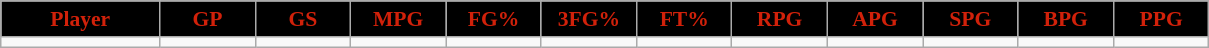<table class="wikitable sortable" style="font-size: 90%">
<tr>
<th style="background:#000000;color:#d1210a;" width="10%">Player</th>
<th style="background:#000000;color:#d1210a;" width="6%">GP</th>
<th style="background:#000000;color:#d1210a;" width="6%">GS</th>
<th style="background:#000000;color:#d1210a;" width="6%">MPG</th>
<th style="background:#000000;color:#d1210a;" width="6%">FG%</th>
<th style="background:#000000;color:#d1210a;" width="6%">3FG%</th>
<th style="background:#000000;color:#d1210a;" width="6%">FT%</th>
<th style="background:#000000;color:#d1210a;" width="6%">RPG</th>
<th style="background:#000000;color:#d1210a;" width="6%">APG</th>
<th style="background:#000000;color:#d1210a;" width="6%">SPG</th>
<th style="background:#000000;color:#d1210a;" width="6%">BPG</th>
<th style="background:#000000;color:#d1210a;" width="6%">PPG</th>
</tr>
<tr>
<td></td>
<td></td>
<td></td>
<td></td>
<td></td>
<td></td>
<td></td>
<td></td>
<td></td>
<td></td>
<td></td>
<td></td>
</tr>
</table>
